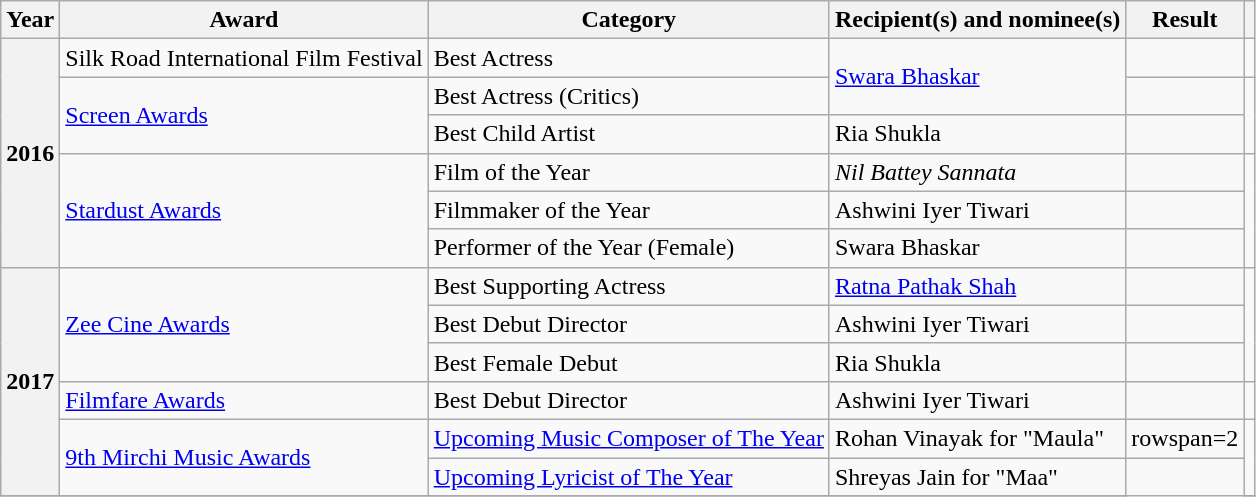<table class="wikitable plainrowheaders sortable">
<tr>
<th scope="col">Year</th>
<th scope="col">Award</th>
<th scope="col">Category</th>
<th scope="col">Recipient(s) and nominee(s)</th>
<th scope="col">Result</th>
<th scope="col" class="unsortable"></th>
</tr>
<tr>
<th scope="row" rowspan="6">2016</th>
<td>Silk Road International Film Festival</td>
<td>Best Actress</td>
<td rowspan="2"><a href='#'>Swara Bhaskar</a></td>
<td></td>
<td style="text-align:center;"></td>
</tr>
<tr>
<td rowspan="2"><a href='#'>Screen Awards</a></td>
<td>Best Actress (Critics)</td>
<td></td>
<td rowspan="2" style="text-align:center;"></td>
</tr>
<tr>
<td>Best Child Artist</td>
<td>Ria Shukla</td>
<td></td>
</tr>
<tr>
<td rowspan="3"><a href='#'>Stardust Awards</a></td>
<td>Film of the Year</td>
<td><em>Nil Battey Sannata</em></td>
<td></td>
<td rowspan="3" style="text-align:center;"></td>
</tr>
<tr>
<td>Filmmaker of the Year</td>
<td>Ashwini Iyer Tiwari</td>
<td></td>
</tr>
<tr>
<td>Performer of the Year (Female)</td>
<td>Swara Bhaskar</td>
<td></td>
</tr>
<tr>
<th rowspan="6" scope="row">2017</th>
<td rowspan="3"><a href='#'>Zee Cine Awards</a></td>
<td>Best Supporting Actress</td>
<td><a href='#'>Ratna Pathak Shah</a></td>
<td></td>
<td rowspan="3" style="text-align:center;"></td>
</tr>
<tr>
<td>Best Debut Director</td>
<td>Ashwini Iyer Tiwari</td>
<td></td>
</tr>
<tr>
<td>Best Female Debut</td>
<td>Ria Shukla</td>
<td></td>
</tr>
<tr>
<td><a href='#'>Filmfare Awards</a></td>
<td>Best Debut Director</td>
<td>Ashwini Iyer Tiwari</td>
<td></td>
<td style="text-align:center;"></td>
</tr>
<tr>
<td rowspan=2><a href='#'>9th Mirchi Music Awards</a></td>
<td><a href='#'>Upcoming Music Composer of The Year</a></td>
<td>Rohan Vinayak for "Maula"</td>
<td>rowspan=2 </td>
<td rowspan=2 style="text-align:center;"></td>
</tr>
<tr>
<td><a href='#'>Upcoming Lyricist of The Year</a></td>
<td>Shreyas Jain for "Maa"</td>
</tr>
<tr>
</tr>
</table>
